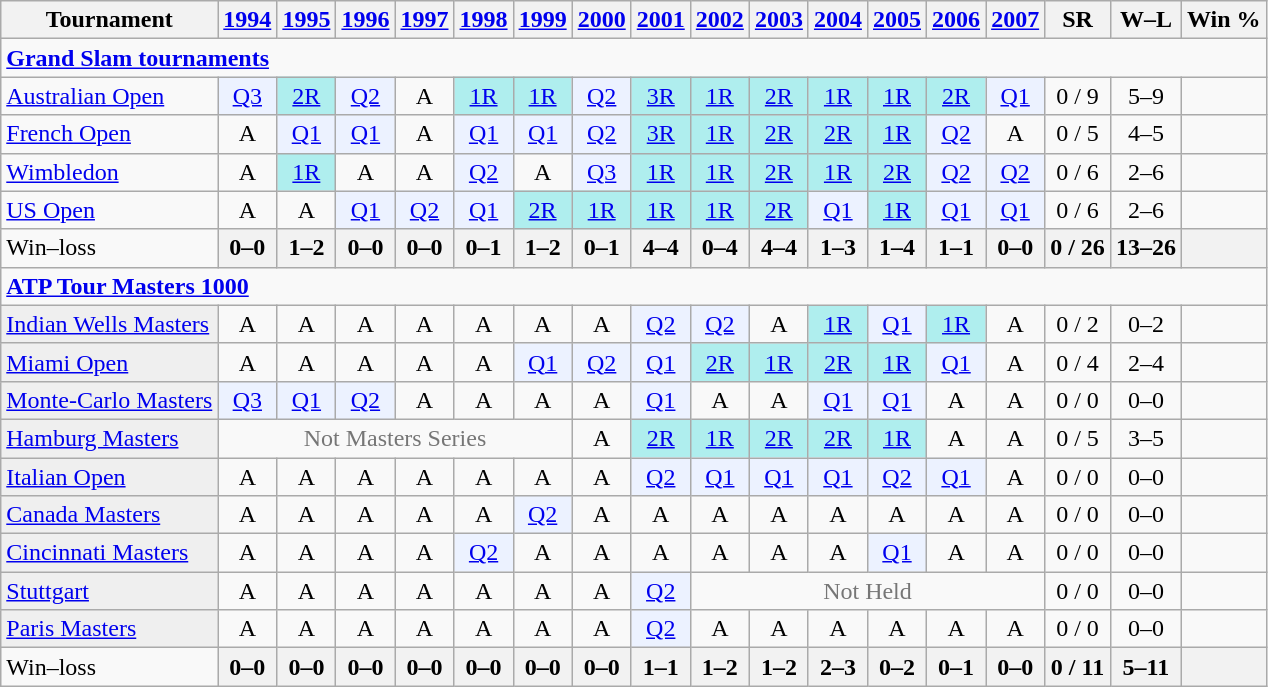<table class=wikitable style=text-align:center>
<tr>
<th>Tournament</th>
<th><a href='#'>1994</a></th>
<th><a href='#'>1995</a></th>
<th><a href='#'>1996</a></th>
<th><a href='#'>1997</a></th>
<th><a href='#'>1998</a></th>
<th><a href='#'>1999</a></th>
<th><a href='#'>2000</a></th>
<th><a href='#'>2001</a></th>
<th><a href='#'>2002</a></th>
<th><a href='#'>2003</a></th>
<th><a href='#'>2004</a></th>
<th><a href='#'>2005</a></th>
<th><a href='#'>2006</a></th>
<th><a href='#'>2007</a></th>
<th>SR</th>
<th>W–L</th>
<th>Win %</th>
</tr>
<tr>
<td colspan=25 style=text-align:left><a href='#'><strong>Grand Slam tournaments</strong></a></td>
</tr>
<tr>
<td align=left><a href='#'>Australian Open</a></td>
<td bgcolor=ecf2ff><a href='#'>Q3</a></td>
<td bgcolor=afeeee><a href='#'>2R</a></td>
<td bgcolor=ecf2ff><a href='#'>Q2</a></td>
<td>A</td>
<td bgcolor=afeeee><a href='#'>1R</a></td>
<td bgcolor=afeeee><a href='#'>1R</a></td>
<td bgcolor=ecf2ff><a href='#'>Q2</a></td>
<td bgcolor=afeeee><a href='#'>3R</a></td>
<td bgcolor=afeeee><a href='#'>1R</a></td>
<td bgcolor=afeeee><a href='#'>2R</a></td>
<td bgcolor=afeeee><a href='#'>1R</a></td>
<td bgcolor=afeeee><a href='#'>1R</a></td>
<td bgcolor=afeeee><a href='#'>2R</a></td>
<td bgcolor=ecf2ff><a href='#'>Q1</a></td>
<td>0 / 9</td>
<td>5–9</td>
<td></td>
</tr>
<tr>
<td align=left><a href='#'>French Open</a></td>
<td>A</td>
<td bgcolor=ecf2ff><a href='#'>Q1</a></td>
<td bgcolor=ecf2ff><a href='#'>Q1</a></td>
<td>A</td>
<td bgcolor=ecf2ff><a href='#'>Q1</a></td>
<td bgcolor=ecf2ff><a href='#'>Q1</a></td>
<td bgcolor=ecf2ff><a href='#'>Q2</a></td>
<td bgcolor=afeeee><a href='#'>3R</a></td>
<td bgcolor=afeeee><a href='#'>1R</a></td>
<td bgcolor=afeeee><a href='#'>2R</a></td>
<td bgcolor=afeeee><a href='#'>2R</a></td>
<td bgcolor=afeeee><a href='#'>1R</a></td>
<td bgcolor=ecf2ff><a href='#'>Q2</a></td>
<td>A</td>
<td>0 / 5</td>
<td>4–5</td>
<td></td>
</tr>
<tr>
<td align=left><a href='#'>Wimbledon</a></td>
<td>A</td>
<td bgcolor=afeeee><a href='#'>1R</a></td>
<td>A</td>
<td>A</td>
<td bgcolor=ecf2ff><a href='#'>Q2</a></td>
<td>A</td>
<td bgcolor=ecf2ff><a href='#'>Q3</a></td>
<td bgcolor=afeeee><a href='#'>1R</a></td>
<td bgcolor=afeeee><a href='#'>1R</a></td>
<td bgcolor=afeeee><a href='#'>2R</a></td>
<td bgcolor=afeeee><a href='#'>1R</a></td>
<td bgcolor=afeeee><a href='#'>2R</a></td>
<td bgcolor=ecf2ff><a href='#'>Q2</a></td>
<td bgcolor=ecf2ff><a href='#'>Q2</a></td>
<td>0 / 6</td>
<td>2–6</td>
<td></td>
</tr>
<tr>
<td align=left><a href='#'>US Open</a></td>
<td>A</td>
<td>A</td>
<td bgcolor=ecf2ff><a href='#'>Q1</a></td>
<td bgcolor=ecf2ff><a href='#'>Q2</a></td>
<td bgcolor=ecf2ff><a href='#'>Q1</a></td>
<td bgcolor=afeeee><a href='#'>2R</a></td>
<td bgcolor=afeeee><a href='#'>1R</a></td>
<td bgcolor=afeeee><a href='#'>1R</a></td>
<td bgcolor=afeeee><a href='#'>1R</a></td>
<td bgcolor=afeeee><a href='#'>2R</a></td>
<td bgcolor=ecf2ff><a href='#'>Q1</a></td>
<td bgcolor=afeeee><a href='#'>1R</a></td>
<td bgcolor=ecf2ff><a href='#'>Q1</a></td>
<td bgcolor=ecf2ff><a href='#'>Q1</a></td>
<td>0 / 6</td>
<td>2–6</td>
<td></td>
</tr>
<tr>
<td style=text-align:left>Win–loss</td>
<th>0–0</th>
<th>1–2</th>
<th>0–0</th>
<th>0–0</th>
<th>0–1</th>
<th>1–2</th>
<th>0–1</th>
<th>4–4</th>
<th>0–4</th>
<th>4–4</th>
<th>1–3</th>
<th>1–4</th>
<th>1–1</th>
<th>0–0</th>
<th>0 / 26</th>
<th>13–26</th>
<th></th>
</tr>
<tr>
<td colspan=25 style=text-align:left><strong><a href='#'>ATP Tour Masters 1000</a></strong></td>
</tr>
<tr>
<td bgcolor=efefef align=left><a href='#'>Indian Wells Masters</a></td>
<td>A</td>
<td>A</td>
<td>A</td>
<td>A</td>
<td>A</td>
<td>A</td>
<td>A</td>
<td bgcolor=ecf2ff><a href='#'>Q2</a></td>
<td bgcolor=ecf2ff><a href='#'>Q2</a></td>
<td>A</td>
<td bgcolor=afeeee><a href='#'>1R</a></td>
<td bgcolor=ecf2ff><a href='#'>Q1</a></td>
<td bgcolor=afeeee><a href='#'>1R</a></td>
<td>A</td>
<td>0 / 2</td>
<td>0–2</td>
<td></td>
</tr>
<tr>
<td bgcolor=efefef align=left><a href='#'>Miami Open</a></td>
<td>A</td>
<td>A</td>
<td>A</td>
<td>A</td>
<td>A</td>
<td bgcolor=ecf2ff><a href='#'>Q1</a></td>
<td bgcolor=ecf2ff><a href='#'>Q2</a></td>
<td bgcolor=ecf2ff><a href='#'>Q1</a></td>
<td bgcolor=afeeee><a href='#'>2R</a></td>
<td bgcolor=afeeee><a href='#'>1R</a></td>
<td bgcolor=afeeee><a href='#'>2R</a></td>
<td bgcolor=afeeee><a href='#'>1R</a></td>
<td bgcolor=ecf2ff><a href='#'>Q1</a></td>
<td>A</td>
<td>0 / 4</td>
<td>2–4</td>
<td></td>
</tr>
<tr>
<td bgcolor=efefef align=left><a href='#'>Monte-Carlo Masters</a></td>
<td bgcolor=ecf2ff><a href='#'>Q3</a></td>
<td bgcolor=ecf2ff><a href='#'>Q1</a></td>
<td bgcolor=ecf2ff><a href='#'>Q2</a></td>
<td>A</td>
<td>A</td>
<td>A</td>
<td>A</td>
<td bgcolor=ecf2ff><a href='#'>Q1</a></td>
<td>A</td>
<td>A</td>
<td bgcolor=ecf2ff><a href='#'>Q1</a></td>
<td bgcolor=ecf2ff><a href='#'>Q1</a></td>
<td>A</td>
<td>A</td>
<td>0 / 0</td>
<td>0–0</td>
<td></td>
</tr>
<tr>
<td bgcolor=efefef align=left><a href='#'>Hamburg Masters</a></td>
<td colspan=6 style=color:#767676>Not Masters Series</td>
<td>A</td>
<td bgcolor=afeeee><a href='#'>2R</a></td>
<td bgcolor=afeeee><a href='#'>1R</a></td>
<td bgcolor=afeeee><a href='#'>2R</a></td>
<td bgcolor=afeeee><a href='#'>2R</a></td>
<td bgcolor=afeeee><a href='#'>1R</a></td>
<td>A</td>
<td>A</td>
<td>0 / 5</td>
<td>3–5</td>
<td></td>
</tr>
<tr>
<td bgcolor=efefef align=left><a href='#'>Italian Open</a></td>
<td>A</td>
<td>A</td>
<td>A</td>
<td>A</td>
<td>A</td>
<td>A</td>
<td>A</td>
<td bgcolor=ecf2ff><a href='#'>Q2</a></td>
<td bgcolor=ecf2ff><a href='#'>Q1</a></td>
<td bgcolor=ecf2ff><a href='#'>Q1</a></td>
<td bgcolor=ecf2ff><a href='#'>Q1</a></td>
<td bgcolor=ecf2ff><a href='#'>Q2</a></td>
<td bgcolor=ecf2ff><a href='#'>Q1</a></td>
<td>A</td>
<td>0 / 0</td>
<td>0–0</td>
<td></td>
</tr>
<tr>
<td bgcolor=efefef align=left><a href='#'>Canada Masters</a></td>
<td>A</td>
<td>A</td>
<td>A</td>
<td>A</td>
<td>A</td>
<td bgcolor=ecf2ff><a href='#'>Q2</a></td>
<td>A</td>
<td>A</td>
<td>A</td>
<td>A</td>
<td>A</td>
<td>A</td>
<td>A</td>
<td>A</td>
<td>0 / 0</td>
<td>0–0</td>
<td></td>
</tr>
<tr>
<td bgcolor=efefef align=left><a href='#'>Cincinnati Masters</a></td>
<td>A</td>
<td>A</td>
<td>A</td>
<td>A</td>
<td bgcolor=ecf2ff><a href='#'>Q2</a></td>
<td>A</td>
<td>A</td>
<td>A</td>
<td>A</td>
<td>A</td>
<td>A</td>
<td bgcolor=ecf2ff><a href='#'>Q1</a></td>
<td>A</td>
<td>A</td>
<td>0 / 0</td>
<td>0–0</td>
<td></td>
</tr>
<tr>
<td bgcolor=efefef align=left><a href='#'>Stuttgart</a></td>
<td>A</td>
<td>A</td>
<td>A</td>
<td>A</td>
<td>A</td>
<td>A</td>
<td>A</td>
<td bgcolor=ecf2ff><a href='#'>Q2</a></td>
<td colspan=6 style=color:#767676>Not Held</td>
<td>0 / 0</td>
<td>0–0</td>
<td></td>
</tr>
<tr>
<td bgcolor=efefef align=left><a href='#'>Paris Masters</a></td>
<td>A</td>
<td>A</td>
<td>A</td>
<td>A</td>
<td>A</td>
<td>A</td>
<td>A</td>
<td bgcolor=ecf2ff><a href='#'>Q2</a></td>
<td>A</td>
<td>A</td>
<td>A</td>
<td>A</td>
<td>A</td>
<td>A</td>
<td>0 / 0</td>
<td>0–0</td>
<td></td>
</tr>
<tr>
<td style=text-align:left>Win–loss</td>
<th>0–0</th>
<th>0–0</th>
<th>0–0</th>
<th>0–0</th>
<th>0–0</th>
<th>0–0</th>
<th>0–0</th>
<th>1–1</th>
<th>1–2</th>
<th>1–2</th>
<th>2–3</th>
<th>0–2</th>
<th>0–1</th>
<th>0–0</th>
<th>0 / 11</th>
<th>5–11</th>
<th></th>
</tr>
</table>
